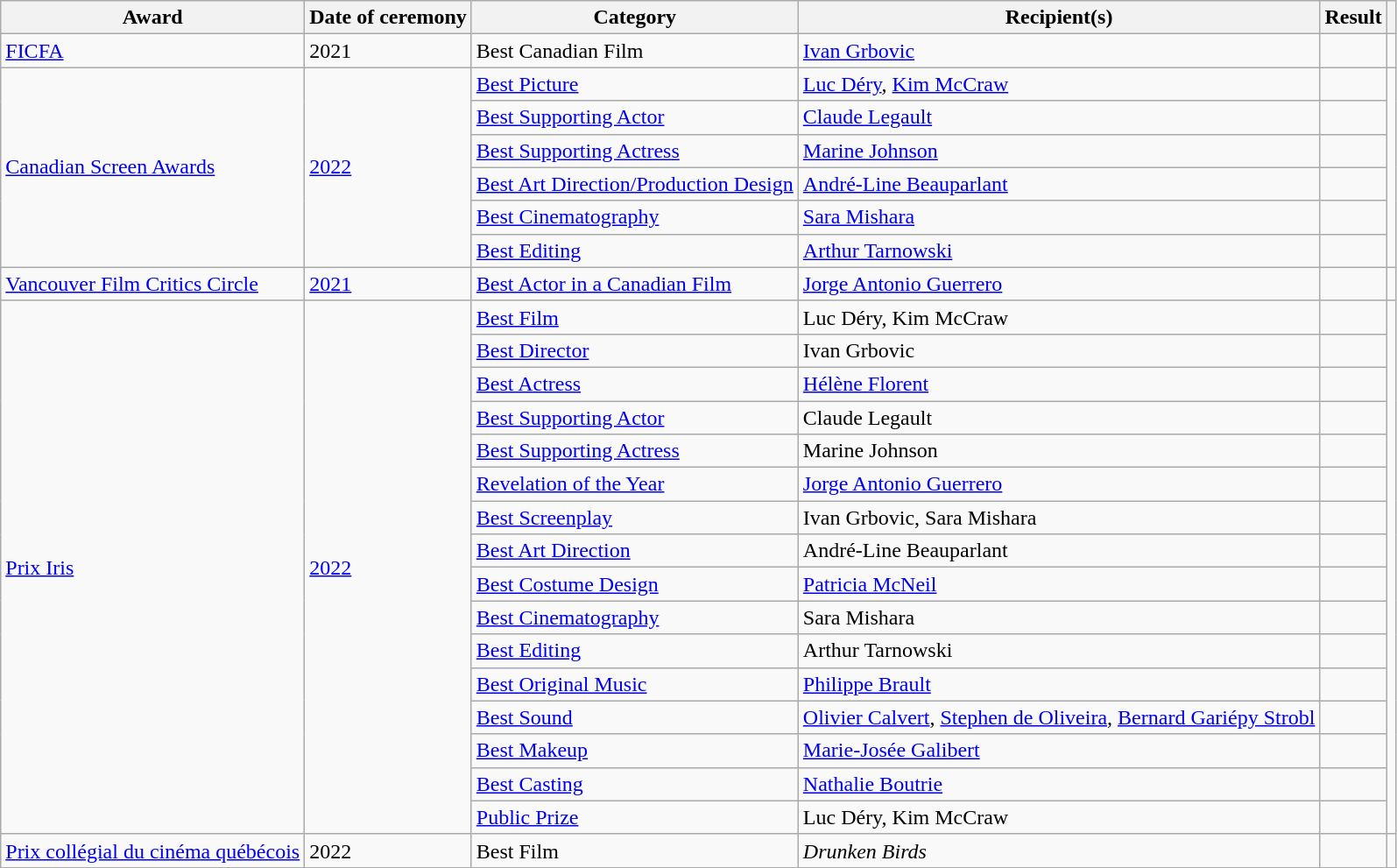<table class="wikitable plainrowheaders sortable">
<tr>
<th scope="col">Award</th>
<th scope="col">Date of ceremony</th>
<th scope="col">Category</th>
<th scope="col">Recipient(s)</th>
<th scope="col">Result</th>
<th scope="col" class="unsortable"></th>
</tr>
<tr>
<td><a href='#'>FICFA</a></td>
<td>2021</td>
<td>Best Canadian Film</td>
<td><a href='#'>Ivan Grbovic</a></td>
<td></td>
<td></td>
</tr>
<tr>
<td rowspan=6><a href='#'>Canadian Screen Awards</a></td>
<td rowspan=6><a href='#'>2022</a></td>
<td><a href='#'>Best Picture</a></td>
<td><a href='#'>Luc Déry</a>, <a href='#'>Kim McCraw</a></td>
<td></td>
<td rowspan=6></td>
</tr>
<tr>
<td><a href='#'>Best Supporting Actor</a></td>
<td><a href='#'>Claude Legault</a></td>
<td></td>
</tr>
<tr>
<td><a href='#'>Best Supporting Actress</a></td>
<td><a href='#'>Marine Johnson</a></td>
<td></td>
</tr>
<tr>
<td><a href='#'>Best Art Direction/Production Design</a></td>
<td><a href='#'>André-Line Beauparlant</a></td>
<td></td>
</tr>
<tr>
<td><a href='#'>Best Cinematography</a></td>
<td><a href='#'>Sara Mishara</a></td>
<td></td>
</tr>
<tr>
<td><a href='#'>Best Editing</a></td>
<td><a href='#'>Arthur Tarnowski</a></td>
<td></td>
</tr>
<tr>
<td><a href='#'>Vancouver Film Critics Circle</a></td>
<td><a href='#'>2021</a></td>
<td><a href='#'>Best Actor in a Canadian Film</a></td>
<td><a href='#'>Jorge Antonio Guerrero</a></td>
<td></td>
<td></td>
</tr>
<tr>
<td rowspan=16><a href='#'>Prix Iris</a></td>
<td rowspan=16><a href='#'>2022</a></td>
<td><a href='#'>Best Film</a></td>
<td>Luc Déry, Kim McCraw</td>
<td></td>
<td rowspan=16></td>
</tr>
<tr>
<td><a href='#'>Best Director</a></td>
<td>Ivan Grbovic</td>
<td></td>
</tr>
<tr>
<td><a href='#'>Best Actress</a></td>
<td><a href='#'>Hélène Florent</a></td>
<td></td>
</tr>
<tr>
<td><a href='#'>Best Supporting Actor</a></td>
<td>Claude Legault</td>
<td></td>
</tr>
<tr>
<td><a href='#'>Best Supporting Actress</a></td>
<td>Marine Johnson</td>
<td></td>
</tr>
<tr>
<td><a href='#'>Revelation of the Year</a></td>
<td><a href='#'>Jorge Antonio Guerrero</a></td>
<td></td>
</tr>
<tr>
<td><a href='#'>Best Screenplay</a></td>
<td>Ivan Grbovic, Sara Mishara</td>
<td></td>
</tr>
<tr>
<td><a href='#'>Best Art Direction</a></td>
<td>André-Line Beauparlant</td>
<td></td>
</tr>
<tr>
<td><a href='#'>Best Costume Design</a></td>
<td><a href='#'>Patricia McNeil</a></td>
<td></td>
</tr>
<tr>
<td><a href='#'>Best Cinematography</a></td>
<td>Sara Mishara</td>
<td></td>
</tr>
<tr>
<td><a href='#'>Best Editing</a></td>
<td>Arthur Tarnowski</td>
<td></td>
</tr>
<tr>
<td><a href='#'>Best Original Music</a></td>
<td><a href='#'>Philippe Brault</a></td>
<td></td>
</tr>
<tr>
<td><a href='#'>Best Sound</a></td>
<td><a href='#'>Olivier Calvert</a>, <a href='#'>Stephen de Oliveira</a>, <a href='#'>Bernard Gariépy Strobl</a></td>
<td></td>
</tr>
<tr>
<td><a href='#'>Best Makeup</a></td>
<td><a href='#'>Marie-Josée Galibert</a></td>
<td></td>
</tr>
<tr>
<td><a href='#'>Best Casting</a></td>
<td><a href='#'>Nathalie Boutrie</a></td>
<td></td>
</tr>
<tr>
<td><a href='#'>Public Prize</a></td>
<td>Luc Déry, Kim McCraw</td>
<td></td>
</tr>
<tr>
<td><a href='#'>Prix collégial du cinéma québécois</a></td>
<td>2022</td>
<td>Best Film</td>
<td><em>Drunken Birds</em></td>
<td></td>
<td></td>
</tr>
</table>
